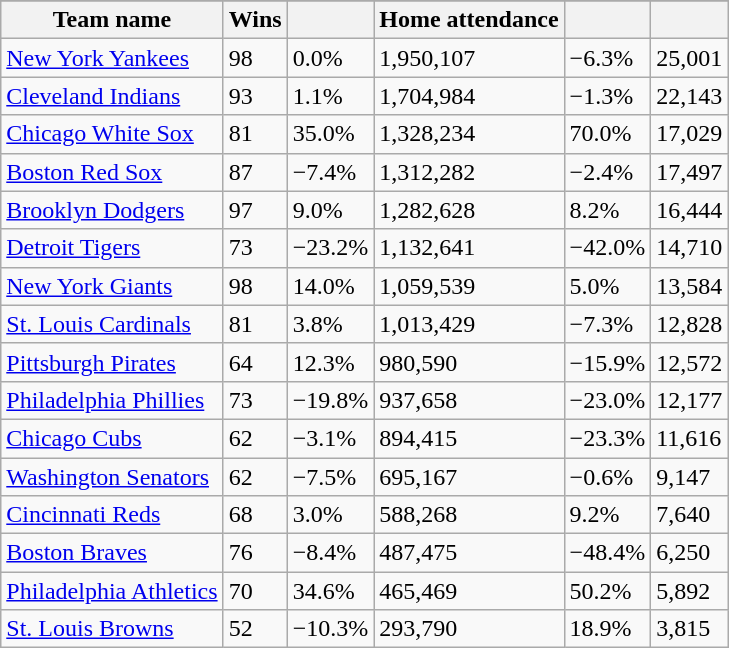<table class="wikitable sortable">
<tr style="text-align:center; font-size:larger;">
</tr>
<tr>
<th>Team name</th>
<th>Wins</th>
<th></th>
<th>Home attendance</th>
<th></th>
<th></th>
</tr>
<tr>
<td><a href='#'>New York Yankees</a></td>
<td>98</td>
<td>0.0%</td>
<td>1,950,107</td>
<td>−6.3%</td>
<td>25,001</td>
</tr>
<tr>
<td><a href='#'>Cleveland Indians</a></td>
<td>93</td>
<td>1.1%</td>
<td>1,704,984</td>
<td>−1.3%</td>
<td>22,143</td>
</tr>
<tr>
<td><a href='#'>Chicago White Sox</a></td>
<td>81</td>
<td>35.0%</td>
<td>1,328,234</td>
<td>70.0%</td>
<td>17,029</td>
</tr>
<tr>
<td><a href='#'>Boston Red Sox</a></td>
<td>87</td>
<td>−7.4%</td>
<td>1,312,282</td>
<td>−2.4%</td>
<td>17,497</td>
</tr>
<tr>
<td><a href='#'>Brooklyn Dodgers</a></td>
<td>97</td>
<td>9.0%</td>
<td>1,282,628</td>
<td>8.2%</td>
<td>16,444</td>
</tr>
<tr>
<td><a href='#'>Detroit Tigers</a></td>
<td>73</td>
<td>−23.2%</td>
<td>1,132,641</td>
<td>−42.0%</td>
<td>14,710</td>
</tr>
<tr>
<td><a href='#'>New York Giants</a></td>
<td>98</td>
<td>14.0%</td>
<td>1,059,539</td>
<td>5.0%</td>
<td>13,584</td>
</tr>
<tr>
<td><a href='#'>St. Louis Cardinals</a></td>
<td>81</td>
<td>3.8%</td>
<td>1,013,429</td>
<td>−7.3%</td>
<td>12,828</td>
</tr>
<tr>
<td><a href='#'>Pittsburgh Pirates</a></td>
<td>64</td>
<td>12.3%</td>
<td>980,590</td>
<td>−15.9%</td>
<td>12,572</td>
</tr>
<tr>
<td><a href='#'>Philadelphia Phillies</a></td>
<td>73</td>
<td>−19.8%</td>
<td>937,658</td>
<td>−23.0%</td>
<td>12,177</td>
</tr>
<tr>
<td><a href='#'>Chicago Cubs</a></td>
<td>62</td>
<td>−3.1%</td>
<td>894,415</td>
<td>−23.3%</td>
<td>11,616</td>
</tr>
<tr>
<td><a href='#'>Washington Senators</a></td>
<td>62</td>
<td>−7.5%</td>
<td>695,167</td>
<td>−0.6%</td>
<td>9,147</td>
</tr>
<tr>
<td><a href='#'>Cincinnati Reds</a></td>
<td>68</td>
<td>3.0%</td>
<td>588,268</td>
<td>9.2%</td>
<td>7,640</td>
</tr>
<tr>
<td><a href='#'>Boston Braves</a></td>
<td>76</td>
<td>−8.4%</td>
<td>487,475</td>
<td>−48.4%</td>
<td>6,250</td>
</tr>
<tr>
<td><a href='#'>Philadelphia Athletics</a></td>
<td>70</td>
<td>34.6%</td>
<td>465,469</td>
<td>50.2%</td>
<td>5,892</td>
</tr>
<tr>
<td><a href='#'>St. Louis Browns</a></td>
<td>52</td>
<td>−10.3%</td>
<td>293,790</td>
<td>18.9%</td>
<td>3,815</td>
</tr>
</table>
